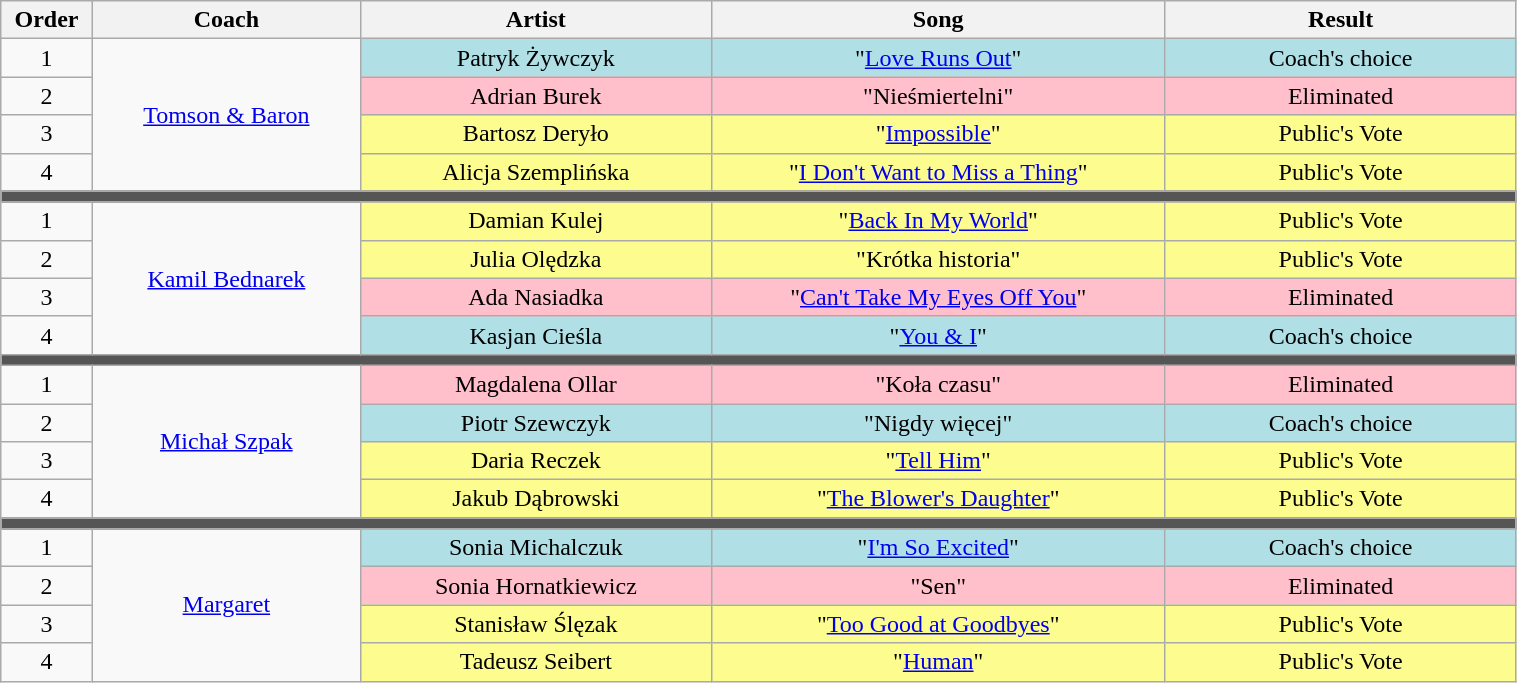<table class="wikitable" style="text-align:center; width:80%;">
<tr>
<th scope="col" style="width:03%;">Order</th>
<th scope="col" style="width:13%;">Coach</th>
<th scope="col" style="width:17%;">Artist</th>
<th scope="col" style="width:22%;">Song</th>
<th scope="col" style="width:17%;">Result</th>
</tr>
<tr>
<td scope="row">1</td>
<td rowspan="4"><a href='#'>Tomson & Baron</a></td>
<td style="background:#b0e0e6;">Patryk Żywczyk</td>
<td style="background:#b0e0e6;">"<a href='#'>Love Runs Out</a>"</td>
<td style="background:#b0e0e6;">Coach's choice</td>
</tr>
<tr>
<td scope="row">2</td>
<td style="background:pink;">Adrian Burek</td>
<td style="background:pink;">"Nieśmiertelni"</td>
<td style="background:pink;">Eliminated</td>
</tr>
<tr>
<td scope="row">3</td>
<td style="background:#fdfc8f;">Bartosz Deryło</td>
<td style="background:#fdfc8f;">"<a href='#'>Impossible</a>"</td>
<td style="background:#fdfc8f;">Public's Vote</td>
</tr>
<tr>
<td scope="roow">4</td>
<td style="background:#fdfc8f;">Alicja Szemplińska</td>
<td style="background:#fdfc8f;">"<a href='#'>I Don't Want to Miss a Thing</a>"</td>
<td style="background:#fdfc8f;">Public's Vote</td>
</tr>
<tr>
<td colspan="5" style="background:#555;"></td>
</tr>
<tr>
<td scope="row">1</td>
<td rowspan="4"><a href='#'>Kamil Bednarek</a></td>
<td style="background:#fdfc8f;">Damian Kulej</td>
<td style="background:#fdfc8f;">"<a href='#'>Back In My World</a>"</td>
<td style="background:#fdfc8f;">Public's Vote</td>
</tr>
<tr>
<td scope="row">2</td>
<td style="background:#fdfc8f;">Julia Olędzka</td>
<td style="background:#fdfc8f;">"Krótka historia"</td>
<td style="background:#fdfc8f;">Public's Vote</td>
</tr>
<tr>
<td scope="row">3</td>
<td style="background:pink;">Ada Nasiadka</td>
<td style="background:pink;">"<a href='#'>Can't Take My Eyes Off You</a>"</td>
<td style="background:pink;">Eliminated</td>
</tr>
<tr>
<td scope="row">4</td>
<td style="background:#b0e0e6;">Kasjan Cieśla</td>
<td style="background:#b0e0e6;">"<a href='#'>You & I</a>"</td>
<td style="background:#b0e0e6;">Coach's choice</td>
</tr>
<tr>
<td colspan="5" style="background:#555;"></td>
</tr>
<tr>
<td scope="row">1</td>
<td rowspan="4"><a href='#'>Michał Szpak</a></td>
<td style="background:pink;">Magdalena Ollar</td>
<td style="background:pink;">"Koła czasu"</td>
<td style="background:pink;">Eliminated</td>
</tr>
<tr>
<td scope="row">2</td>
<td style="background:#b0e0e6;">Piotr Szewczyk</td>
<td style="background:#b0e0e6;">"Nigdy więcej"</td>
<td style="background:#b0e0e6;">Coach's choice</td>
</tr>
<tr>
<td scope="row">3</td>
<td style="background:#fdfc8f;">Daria Reczek</td>
<td style="background:#fdfc8f;">"<a href='#'>Tell Him</a>"</td>
<td style="background:#fdfc8f;">Public's Vote</td>
</tr>
<tr>
<td scope="row">4</td>
<td style="background:#fdfc8f;">Jakub Dąbrowski</td>
<td style="background:#fdfc8f;">"<a href='#'>The Blower's Daughter</a>"</td>
<td style="background:#fdfc8f;">Public's Vote</td>
</tr>
<tr>
<td colspan="5" style="background:#555;"></td>
</tr>
<tr>
<td scope="row">1</td>
<td rowspan="4"><a href='#'>Margaret</a></td>
<td style="background:#b0e0e6;">Sonia Michalczuk</td>
<td style="background:#b0e0e6;">"<a href='#'>I'm So Excited</a>"</td>
<td style="background:#b0e0e6;">Coach's choice</td>
</tr>
<tr>
<td scope="row">2</td>
<td style="background:pink;">Sonia Hornatkiewicz</td>
<td style="background:pink;">"Sen"</td>
<td style="background:pink;">Eliminated</td>
</tr>
<tr>
<td scope="row">3</td>
<td style="background:#fdfc8f;">Stanisław Ślęzak</td>
<td style="background:#fdfc8f;">"<a href='#'>Too Good at Goodbyes</a>"</td>
<td style="background:#fdfc8f;">Public's Vote</td>
</tr>
<tr>
<td scope="row">4</td>
<td style="background:#fdfc8f;">Tadeusz Seibert</td>
<td style="background:#fdfc8f;">"<a href='#'>Human</a>"</td>
<td style="background:#fdfc8f;">Public's Vote</td>
</tr>
</table>
